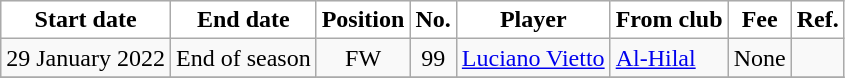<table class="wikitable sortable">
<tr>
<th style="background:white; color:black;"><strong>Start date</strong></th>
<th style="background:white; color:black;"><strong>End date</strong></th>
<th style="background:white; color:black;"><strong>Position</strong></th>
<th style="background:white; color:black;"><strong>No.</strong></th>
<th style="background:white; color:black;"><strong>Player</strong></th>
<th style="background:white; color:black;"><strong>From club</strong></th>
<th style="background:white; color:black;"><strong>Fee</strong></th>
<th style="background:white; color:black;"><strong>Ref.</strong></th>
</tr>
<tr>
<td>29 January 2022</td>
<td>End of season</td>
<td style="text-align:center;">FW</td>
<td style="text-align:center;">99</td>
<td style="text-align:left;"> <a href='#'>Luciano Vietto</a></td>
<td style="text-align:left;"> <a href='#'>Al-Hilal</a></td>
<td>None</td>
<td></td>
</tr>
<tr>
</tr>
</table>
